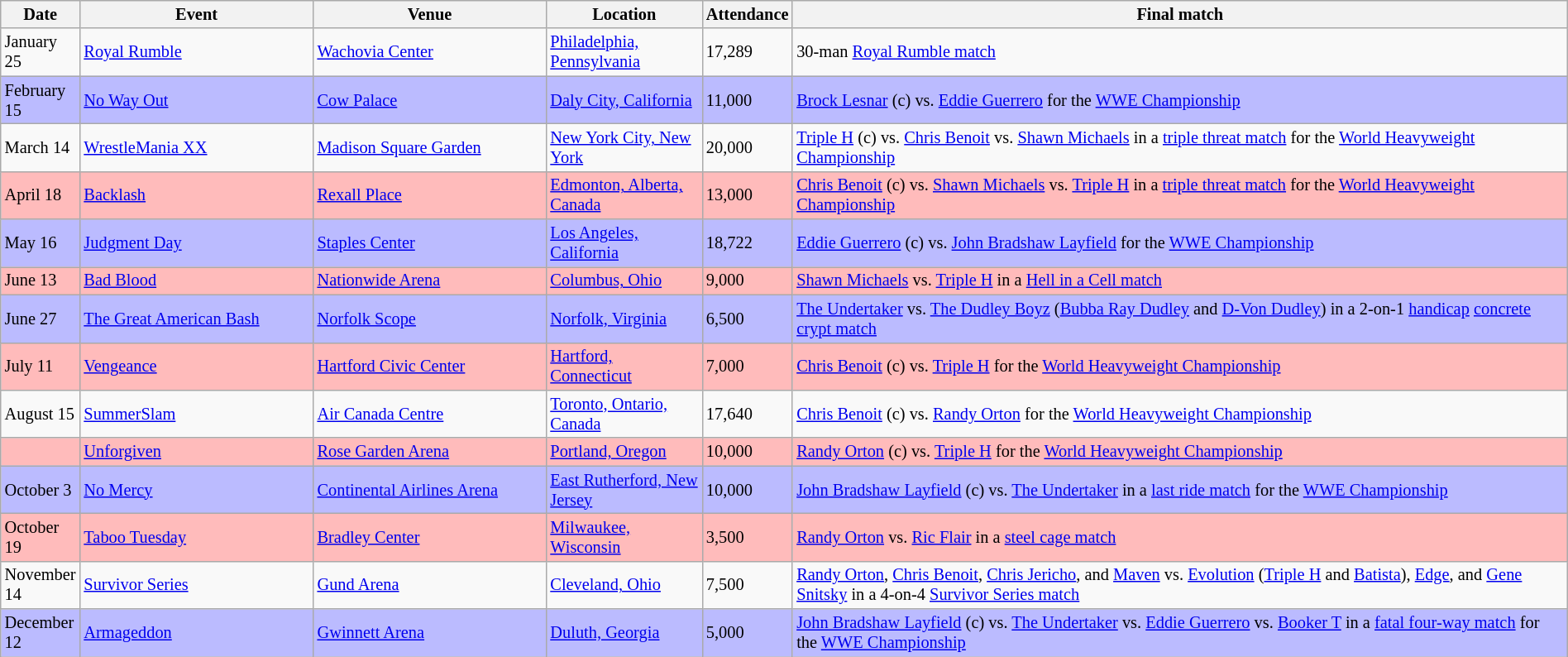<table id="Past_events_2004" class="sortable wikitable succession-box" style="font-size:85%; width:100%">
<tr>
<th scope="col" style="width:5%;">Date</th>
<th scope="col" style="width:15%;">Event</th>
<th scope="col" style="width:15%;">Venue</th>
<th scope="col" style="width:10%;">Location</th>
<th scope="col" style="width:5%;">Attendance</th>
<th scope="col" style="width:50%;">Final match</th>
</tr>
<tr>
<td>January 25</td>
<td><a href='#'>Royal Rumble</a></td>
<td><a href='#'>Wachovia Center</a></td>
<td><a href='#'>Philadelphia, Pennsylvania</a></td>
<td>17,289</td>
<td>30-man <a href='#'>Royal Rumble match</a></td>
</tr>
<tr style="background: #BBF;">
<td>February 15</td>
<td><a href='#'>No Way Out</a></td>
<td><a href='#'>Cow Palace</a></td>
<td><a href='#'>Daly City, California</a></td>
<td>11,000</td>
<td><a href='#'>Brock Lesnar</a> (c) vs. <a href='#'>Eddie Guerrero</a> for the <a href='#'>WWE Championship</a></td>
</tr>
<tr>
<td>March 14</td>
<td><a href='#'>WrestleMania XX</a></td>
<td><a href='#'>Madison Square Garden</a></td>
<td><a href='#'>New York City, New York</a></td>
<td>20,000</td>
<td><a href='#'>Triple H</a> (c) vs. <a href='#'>Chris Benoit</a> vs. <a href='#'>Shawn Michaels</a> in a <a href='#'>triple threat match</a> for the <a href='#'>World Heavyweight Championship</a></td>
</tr>
<tr style="background: #FBB;">
<td>April 18</td>
<td><a href='#'>Backlash</a></td>
<td><a href='#'>Rexall Place</a></td>
<td><a href='#'>Edmonton, Alberta, Canada</a></td>
<td>13,000</td>
<td><a href='#'>Chris Benoit</a> (c) vs. <a href='#'>Shawn Michaels</a> vs. <a href='#'>Triple H</a> in a <a href='#'>triple threat match</a> for the <a href='#'>World Heavyweight Championship</a></td>
</tr>
<tr style="background: #BBF;">
<td>May 16</td>
<td><a href='#'>Judgment Day</a></td>
<td><a href='#'>Staples Center</a></td>
<td><a href='#'>Los Angeles, California</a></td>
<td>18,722</td>
<td><a href='#'>Eddie Guerrero</a> (c) vs. <a href='#'>John Bradshaw Layfield</a> for the <a href='#'>WWE Championship</a></td>
</tr>
<tr style="background: #FBB;">
<td>June 13</td>
<td><a href='#'>Bad Blood</a></td>
<td><a href='#'>Nationwide Arena</a></td>
<td><a href='#'>Columbus, Ohio</a></td>
<td>9,000</td>
<td><a href='#'>Shawn Michaels</a> vs. <a href='#'>Triple H</a> in a <a href='#'>Hell in a Cell match</a></td>
</tr>
<tr style="background: #BBF;">
<td>June 27</td>
<td><a href='#'>The Great American Bash</a></td>
<td><a href='#'>Norfolk Scope</a></td>
<td><a href='#'>Norfolk, Virginia</a></td>
<td>6,500</td>
<td><a href='#'>The Undertaker</a> vs. <a href='#'>The Dudley Boyz</a> (<a href='#'>Bubba Ray Dudley</a> and <a href='#'>D-Von Dudley</a>) in a 2-on-1 <a href='#'>handicap</a> <a href='#'>concrete crypt match</a></td>
</tr>
<tr style="background: #FBB;">
<td>July 11</td>
<td><a href='#'>Vengeance</a></td>
<td><a href='#'>Hartford Civic Center</a></td>
<td><a href='#'>Hartford, Connecticut</a></td>
<td>7,000</td>
<td><a href='#'>Chris Benoit</a> (c) vs. <a href='#'>Triple H</a> for the <a href='#'>World Heavyweight Championship</a></td>
</tr>
<tr>
<td>August 15</td>
<td><a href='#'>SummerSlam</a></td>
<td><a href='#'>Air Canada Centre</a></td>
<td><a href='#'>Toronto, Ontario, Canada</a></td>
<td>17,640</td>
<td><a href='#'>Chris Benoit</a> (c) vs. <a href='#'>Randy Orton</a> for the <a href='#'>World Heavyweight Championship</a></td>
</tr>
<tr style="background: #FBB;">
<td></td>
<td><a href='#'>Unforgiven</a></td>
<td><a href='#'>Rose Garden Arena</a></td>
<td><a href='#'>Portland, Oregon</a></td>
<td>10,000</td>
<td><a href='#'>Randy Orton</a> (c) vs. <a href='#'>Triple H</a> for the <a href='#'>World Heavyweight Championship</a></td>
</tr>
<tr style="background: #BBF;">
<td>October 3</td>
<td><a href='#'>No Mercy</a></td>
<td><a href='#'>Continental Airlines Arena</a></td>
<td><a href='#'>East Rutherford, New Jersey</a></td>
<td>10,000</td>
<td><a href='#'>John Bradshaw Layfield</a> (c) vs. <a href='#'>The Undertaker</a> in a <a href='#'>last ride match</a> for the <a href='#'>WWE Championship</a></td>
</tr>
<tr style="background: #FBB;">
<td>October 19</td>
<td><a href='#'>Taboo Tuesday</a></td>
<td><a href='#'>Bradley Center</a></td>
<td><a href='#'>Milwaukee, Wisconsin</a></td>
<td>3,500</td>
<td><a href='#'>Randy Orton</a> vs. <a href='#'>Ric Flair</a> in a <a href='#'>steel cage match</a></td>
</tr>
<tr>
<td>November 14</td>
<td><a href='#'>Survivor Series</a></td>
<td><a href='#'>Gund Arena</a></td>
<td><a href='#'>Cleveland, Ohio</a></td>
<td>7,500</td>
<td><a href='#'>Randy Orton</a>, <a href='#'>Chris Benoit</a>, <a href='#'>Chris Jericho</a>, and <a href='#'>Maven</a> vs. <a href='#'>Evolution</a> (<a href='#'>Triple H</a> and <a href='#'>Batista</a>), <a href='#'>Edge</a>, and <a href='#'>Gene Snitsky</a> in a 4-on-4 <a href='#'>Survivor Series match</a></td>
</tr>
<tr style="background: #BBF;">
<td>December 12</td>
<td><a href='#'>Armageddon</a></td>
<td><a href='#'>Gwinnett Arena</a></td>
<td><a href='#'>Duluth, Georgia</a></td>
<td>5,000</td>
<td><a href='#'>John Bradshaw Layfield</a> (c) vs. <a href='#'>The Undertaker</a> vs. <a href='#'>Eddie Guerrero</a> vs. <a href='#'>Booker T</a> in a <a href='#'>fatal four-way match</a> for the <a href='#'>WWE Championship</a></td>
</tr>
</table>
